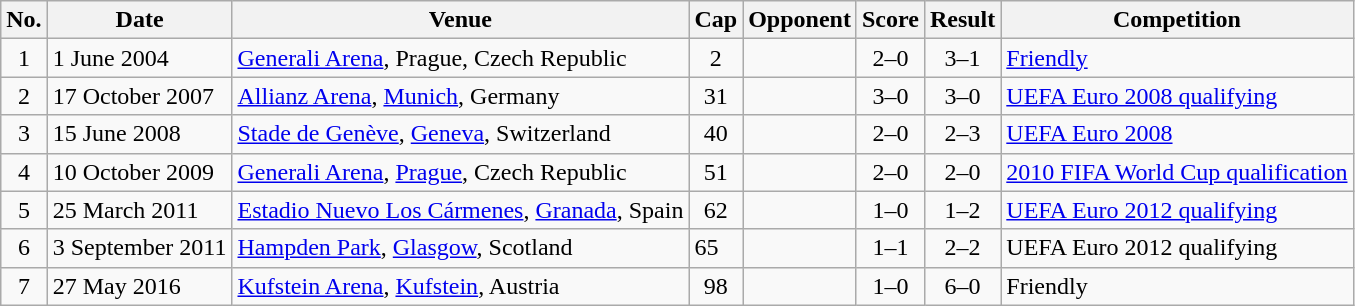<table class="wikitable sortable">
<tr>
<th scope="col">No.</th>
<th scope="col">Date</th>
<th scope="col">Venue</th>
<th scope="col">Cap</th>
<th scope="col">Opponent</th>
<th scope="col">Score</th>
<th scope="col">Result</th>
<th scope="col">Competition</th>
</tr>
<tr>
<td align="center">1</td>
<td>1 June 2004</td>
<td><a href='#'>Generali Arena</a>, Prague, Czech Republic</td>
<td align="center">2</td>
<td></td>
<td align="center">2–0</td>
<td align="center">3–1</td>
<td><a href='#'>Friendly</a></td>
</tr>
<tr>
<td align="center">2</td>
<td>17 October 2007</td>
<td><a href='#'>Allianz Arena</a>, <a href='#'>Munich</a>, Germany</td>
<td align="center">31</td>
<td></td>
<td align="center">3–0</td>
<td align="center">3–0</td>
<td><a href='#'>UEFA Euro 2008 qualifying</a></td>
</tr>
<tr>
<td align="center">3</td>
<td>15 June 2008</td>
<td><a href='#'>Stade de Genève</a>, <a href='#'>Geneva</a>, Switzerland</td>
<td align="center">40</td>
<td></td>
<td align="center">2–0</td>
<td align="center">2–3</td>
<td><a href='#'>UEFA Euro 2008</a></td>
</tr>
<tr>
<td align="center">4</td>
<td>10 October 2009</td>
<td><a href='#'>Generali Arena</a>, <a href='#'>Prague</a>, Czech Republic</td>
<td align="center">51</td>
<td></td>
<td align="center">2–0</td>
<td align="center">2–0</td>
<td><a href='#'>2010 FIFA World Cup qualification</a></td>
</tr>
<tr>
<td align="center">5</td>
<td>25 March 2011</td>
<td><a href='#'>Estadio Nuevo Los Cármenes</a>, <a href='#'>Granada</a>, Spain</td>
<td align="center">62</td>
<td></td>
<td align="center">1–0</td>
<td align="center">1–2</td>
<td><a href='#'>UEFA Euro 2012 qualifying</a></td>
</tr>
<tr>
<td align="center">6</td>
<td>3 September 2011</td>
<td><a href='#'>Hampden Park</a>, <a href='#'>Glasgow</a>, Scotland</td>
<td>65</td>
<td></td>
<td align="center">1–1</td>
<td align="center">2–2</td>
<td>UEFA Euro 2012 qualifying</td>
</tr>
<tr>
<td align="center">7</td>
<td>27 May 2016</td>
<td><a href='#'>Kufstein Arena</a>, <a href='#'>Kufstein</a>, Austria</td>
<td align="center">98</td>
<td></td>
<td align="center">1–0</td>
<td align="center">6–0</td>
<td>Friendly</td>
</tr>
</table>
